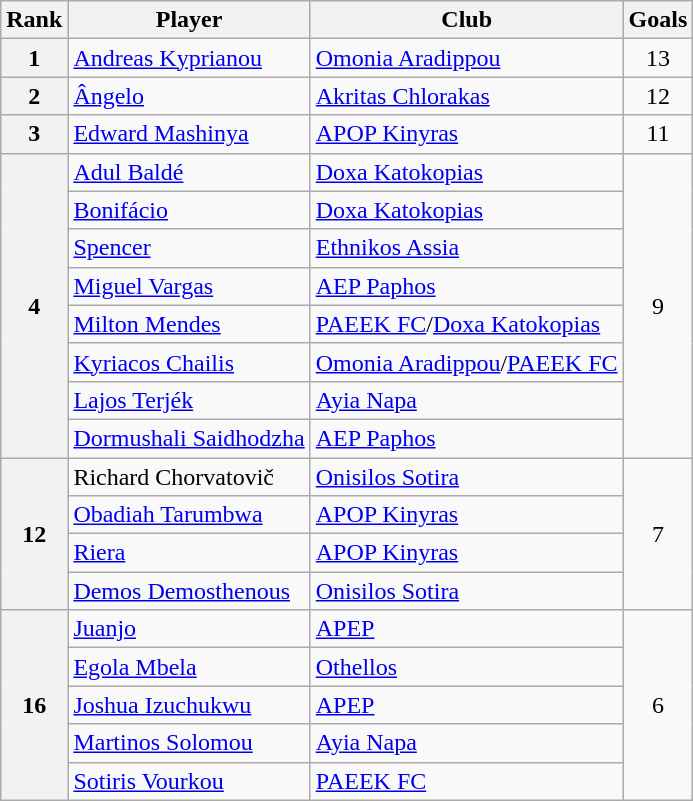<table class="wikitable" style="text-align:center">
<tr>
<th>Rank</th>
<th>Player</th>
<th>Club</th>
<th>Goals</th>
</tr>
<tr>
<th rowspan="1">1</th>
<td align="left"> <a href='#'>Andreas Kyprianou</a></td>
<td align="left"><a href='#'>Omonia Aradippou</a></td>
<td rowspan="1">13</td>
</tr>
<tr>
<th rowspan="1">2</th>
<td align="left"> <a href='#'>Ângelo</a></td>
<td align="left"><a href='#'>Akritas Chlorakas</a></td>
<td rowspan="1">12</td>
</tr>
<tr>
<th rowspan="1">3</th>
<td align="left"> <a href='#'>Edward Mashinya</a></td>
<td align="left"><a href='#'>APOP Kinyras</a></td>
<td rowspan="1">11</td>
</tr>
<tr>
<th rowspan="8">4</th>
<td align="left"> <a href='#'>Adul Baldé</a></td>
<td align="left"><a href='#'>Doxa Katokopias</a></td>
<td rowspan="8">9</td>
</tr>
<tr>
<td align="left"> <a href='#'>Bonifácio</a></td>
<td align="left"><a href='#'>Doxa Katokopias</a></td>
</tr>
<tr>
<td align="left"> <a href='#'>Spencer</a></td>
<td align="left"><a href='#'>Ethnikos Assia</a></td>
</tr>
<tr>
<td align="left"> <a href='#'>Miguel Vargas</a></td>
<td align="left"><a href='#'>AEP Paphos</a></td>
</tr>
<tr>
<td align="left"> <a href='#'>Milton Mendes</a></td>
<td align="left"><a href='#'>PAEEK FC</a>/<a href='#'>Doxa Katokopias</a></td>
</tr>
<tr>
<td align="left"> <a href='#'>Kyriacos Chailis</a></td>
<td align="left"><a href='#'>Omonia Aradippou</a>/<a href='#'>PAEEK FC</a></td>
</tr>
<tr>
<td align="left"> <a href='#'>Lajos Terjék</a></td>
<td align="left"><a href='#'>Ayia Napa</a></td>
</tr>
<tr>
<td align="left"> <a href='#'>Dormushali Saidhodzha</a></td>
<td align="left"><a href='#'>AEP Paphos</a></td>
</tr>
<tr>
<th rowspan="4">12</th>
<td align="left"> Richard Chorvatovič</td>
<td align="left"><a href='#'>Onisilos Sotira</a></td>
<td rowspan="4">7</td>
</tr>
<tr>
<td align="left"> <a href='#'>Obadiah Tarumbwa</a></td>
<td align="left"><a href='#'>APOP Kinyras</a></td>
</tr>
<tr>
<td align="left"> <a href='#'>Riera</a></td>
<td align="left"><a href='#'>APOP Kinyras</a></td>
</tr>
<tr>
<td align="left"> <a href='#'>Demos Demosthenous</a></td>
<td align="left"><a href='#'>Onisilos Sotira</a></td>
</tr>
<tr>
<th rowspan="5">16</th>
<td align="left"> <a href='#'>Juanjo</a></td>
<td align="left"><a href='#'>APEP</a></td>
<td rowspan="5">6</td>
</tr>
<tr>
<td align="left"> <a href='#'>Egola Mbela</a></td>
<td align="left"><a href='#'>Othellos</a></td>
</tr>
<tr>
<td align="left"> <a href='#'>Joshua Izuchukwu</a></td>
<td align="left"><a href='#'>APEP</a></td>
</tr>
<tr>
<td align="left"> <a href='#'>Martinos Solomou</a></td>
<td align="left"><a href='#'>Ayia Napa</a></td>
</tr>
<tr>
<td align="left"> <a href='#'>Sotiris Vourkou</a></td>
<td align="left"><a href='#'>PAEEK FC</a></td>
</tr>
</table>
